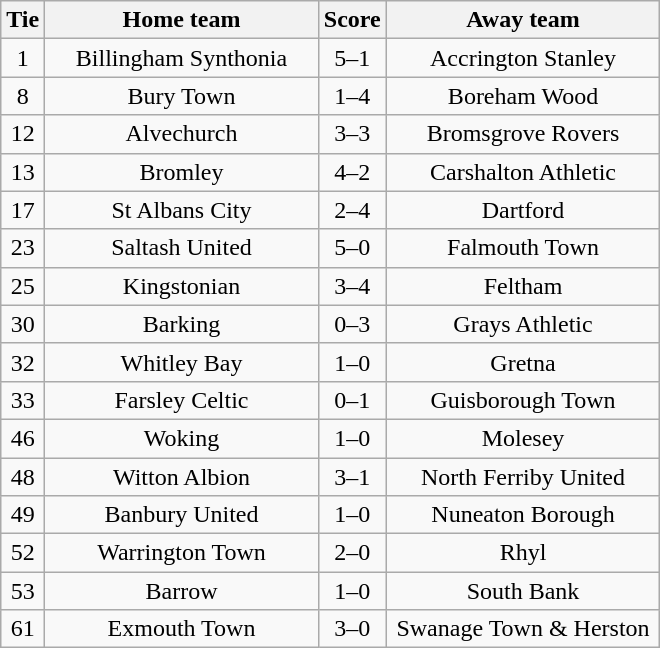<table class="wikitable" style="text-align:center;">
<tr>
<th width=20>Tie</th>
<th width=175>Home team</th>
<th width=20>Score</th>
<th width=175>Away team</th>
</tr>
<tr>
<td>1</td>
<td>Billingham Synthonia</td>
<td>5–1</td>
<td>Accrington Stanley</td>
</tr>
<tr>
<td>8</td>
<td>Bury Town</td>
<td>1–4</td>
<td>Boreham Wood</td>
</tr>
<tr>
<td>12</td>
<td>Alvechurch</td>
<td>3–3</td>
<td>Bromsgrove Rovers</td>
</tr>
<tr>
<td>13</td>
<td>Bromley</td>
<td>4–2</td>
<td>Carshalton Athletic</td>
</tr>
<tr>
<td>17</td>
<td>St Albans City</td>
<td>2–4</td>
<td>Dartford</td>
</tr>
<tr>
<td>23</td>
<td>Saltash United</td>
<td>5–0</td>
<td>Falmouth Town</td>
</tr>
<tr>
<td>25</td>
<td>Kingstonian</td>
<td>3–4</td>
<td>Feltham</td>
</tr>
<tr>
<td>30</td>
<td>Barking</td>
<td>0–3</td>
<td>Grays Athletic</td>
</tr>
<tr>
<td>32</td>
<td>Whitley Bay</td>
<td>1–0</td>
<td>Gretna</td>
</tr>
<tr>
<td>33</td>
<td>Farsley Celtic</td>
<td>0–1</td>
<td>Guisborough Town</td>
</tr>
<tr>
<td>46</td>
<td>Woking</td>
<td>1–0</td>
<td>Molesey</td>
</tr>
<tr>
<td>48</td>
<td>Witton Albion</td>
<td>3–1</td>
<td>North Ferriby United</td>
</tr>
<tr>
<td>49</td>
<td>Banbury United</td>
<td>1–0</td>
<td>Nuneaton Borough</td>
</tr>
<tr>
<td>52</td>
<td>Warrington Town</td>
<td>2–0</td>
<td>Rhyl</td>
</tr>
<tr>
<td>53</td>
<td>Barrow</td>
<td>1–0</td>
<td>South Bank</td>
</tr>
<tr>
<td>61</td>
<td>Exmouth Town</td>
<td>3–0</td>
<td>Swanage Town & Herston</td>
</tr>
</table>
